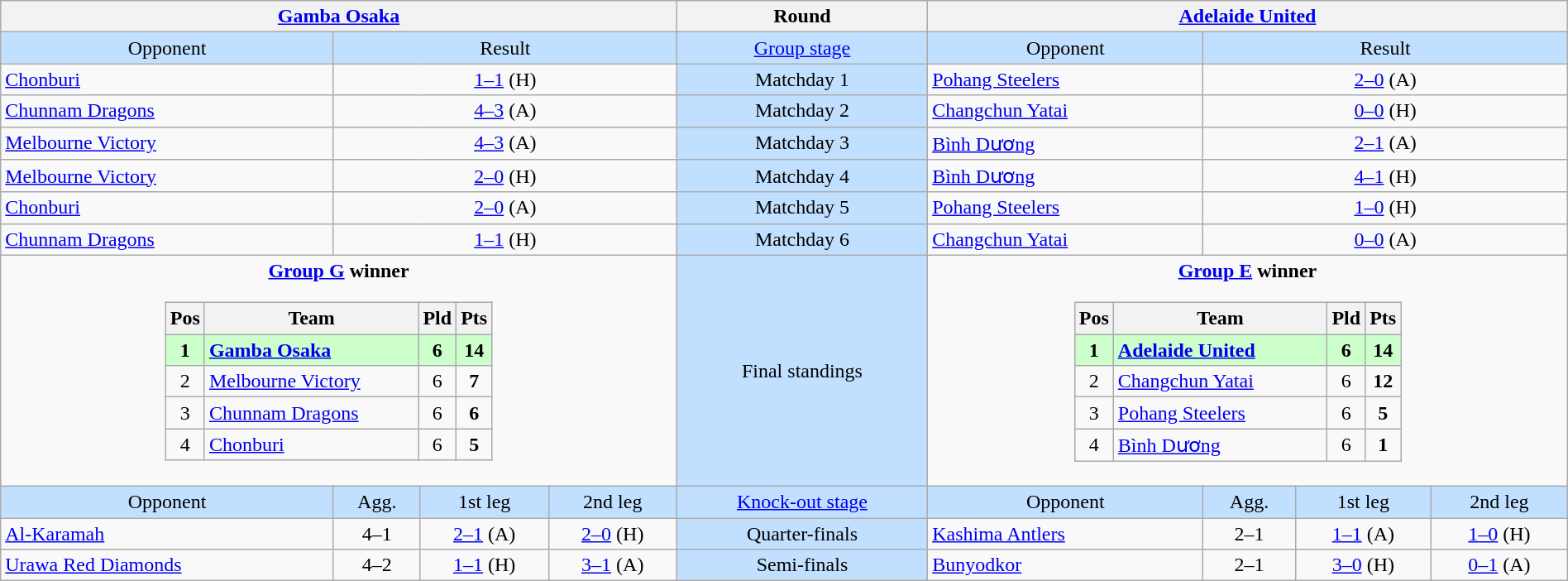<table class="wikitable" style="text-align: center;width: 100%">
<tr>
<th colspan=4> <a href='#'>Gamba Osaka</a></th>
<th>Round</th>
<th colspan=4> <a href='#'>Adelaide United</a></th>
</tr>
<tr bgcolor=#c1e0ff>
<td>Opponent</td>
<td colspan=3>Result</td>
<td><a href='#'>Group stage</a></td>
<td>Opponent</td>
<td colspan=3>Result</td>
</tr>
<tr>
<td align=left> <a href='#'>Chonburi</a></td>
<td colspan=3><a href='#'>1–1</a> (H)</td>
<td bgcolor=#c1e0ff>Matchday 1</td>
<td align=left> <a href='#'>Pohang Steelers</a></td>
<td colspan=3><a href='#'>2–0</a> (A)</td>
</tr>
<tr>
<td align=left> <a href='#'>Chunnam Dragons</a></td>
<td colspan=3><a href='#'>4–3</a> (A)</td>
<td bgcolor=#c1e0ff>Matchday 2</td>
<td align=left> <a href='#'>Changchun Yatai</a></td>
<td colspan=3><a href='#'>0–0</a> (H)</td>
</tr>
<tr>
<td align=left> <a href='#'>Melbourne Victory</a></td>
<td colspan=3><a href='#'>4–3</a> (A)</td>
<td bgcolor=#c1e0ff>Matchday 3</td>
<td align=left> <a href='#'>Bình Dương</a></td>
<td colspan=3><a href='#'>2–1</a> (A)</td>
</tr>
<tr>
<td align=left> <a href='#'>Melbourne Victory</a></td>
<td colspan=3><a href='#'>2–0</a> (H)</td>
<td bgcolor=#c1e0ff>Matchday 4</td>
<td align=left> <a href='#'>Bình Dương</a></td>
<td colspan=3><a href='#'>4–1</a> (H)</td>
</tr>
<tr>
<td align=left> <a href='#'>Chonburi</a></td>
<td colspan=3><a href='#'>2–0</a> (A)</td>
<td bgcolor=#c1e0ff>Matchday 5</td>
<td align=left> <a href='#'>Pohang Steelers</a></td>
<td colspan=3><a href='#'>1–0</a> (H)</td>
</tr>
<tr>
<td align=left> <a href='#'>Chunnam Dragons</a></td>
<td colspan=3><a href='#'>1–1</a> (H)</td>
<td bgcolor=#c1e0ff>Matchday 6</td>
<td align=left> <a href='#'>Changchun Yatai</a></td>
<td colspan=3><a href='#'>0–0</a> (A)</td>
</tr>
<tr>
<td colspan=4 align=center valign=top><strong><a href='#'>Group G</a> winner</strong><br><table class="wikitable" style="text-align: center;">
<tr>
<th width="20">Pos</th>
<th style="width:165px;">Team</th>
<th width="20">Pld</th>
<th width="20">Pts</th>
</tr>
<tr style="background:#cfc;">
<td><strong>1</strong></td>
<td align="left"> <strong><a href='#'>Gamba Osaka</a></strong></td>
<td><strong>6</strong></td>
<td><strong>14</strong></td>
</tr>
<tr>
<td>2</td>
<td align="left"> <a href='#'>Melbourne Victory</a></td>
<td>6</td>
<td><strong>7</strong></td>
</tr>
<tr>
<td>3</td>
<td align="left"> <a href='#'>Chunnam Dragons</a></td>
<td>6</td>
<td><strong>6</strong></td>
</tr>
<tr>
<td>4</td>
<td align="left"> <a href='#'>Chonburi</a></td>
<td>6</td>
<td><strong>5</strong></td>
</tr>
</table>
</td>
<td bgcolor=#c1e0ff>Final standings</td>
<td colspan=4 align=center valign=top><strong><a href='#'>Group E</a> winner</strong><br><table class="wikitable" style="text-align: center;">
<tr>
<th width="20">Pos</th>
<th style="width:165px;">Team</th>
<th width="20">Pld</th>
<th width="20">Pts</th>
</tr>
<tr style="background:#cfc;">
<td><strong>1</strong></td>
<td align="left"> <strong><a href='#'>Adelaide United</a></strong></td>
<td><strong>6</strong></td>
<td><strong>14</strong></td>
</tr>
<tr bgcolor=>
<td>2</td>
<td align="left"> <a href='#'>Changchun Yatai</a></td>
<td>6</td>
<td><strong>12</strong></td>
</tr>
<tr>
<td>3</td>
<td align="left"> <a href='#'>Pohang Steelers</a></td>
<td>6</td>
<td><strong>5</strong></td>
</tr>
<tr>
<td>4</td>
<td align="left"> <a href='#'>Bình Dương</a></td>
<td>6</td>
<td><strong>1</strong></td>
</tr>
</table>
</td>
</tr>
<tr bgcolor=#c1e0ff>
<td>Opponent</td>
<td>Agg.</td>
<td>1st leg</td>
<td>2nd leg</td>
<td><a href='#'>Knock-out stage</a></td>
<td>Opponent</td>
<td>Agg.</td>
<td>1st leg</td>
<td>2nd leg</td>
</tr>
<tr>
<td align=left> <a href='#'>Al-Karamah</a></td>
<td>4–1</td>
<td><a href='#'>2–1</a> (A)</td>
<td><a href='#'>2–0</a> (H)</td>
<td bgcolor=#c1e0ff>Quarter-finals</td>
<td align=left> <a href='#'>Kashima Antlers</a></td>
<td>2–1</td>
<td><a href='#'>1–1</a> (A)</td>
<td><a href='#'>1–0</a> (H)</td>
</tr>
<tr>
<td align=left> <a href='#'>Urawa Red Diamonds</a></td>
<td>4–2</td>
<td><a href='#'>1–1</a> (H)</td>
<td><a href='#'>3–1</a> (A)</td>
<td bgcolor=#c1e0ff>Semi-finals</td>
<td align=left> <a href='#'>Bunyodkor</a></td>
<td>2–1</td>
<td><a href='#'>3–0</a> (H)</td>
<td><a href='#'>0–1</a> (A)</td>
</tr>
</table>
